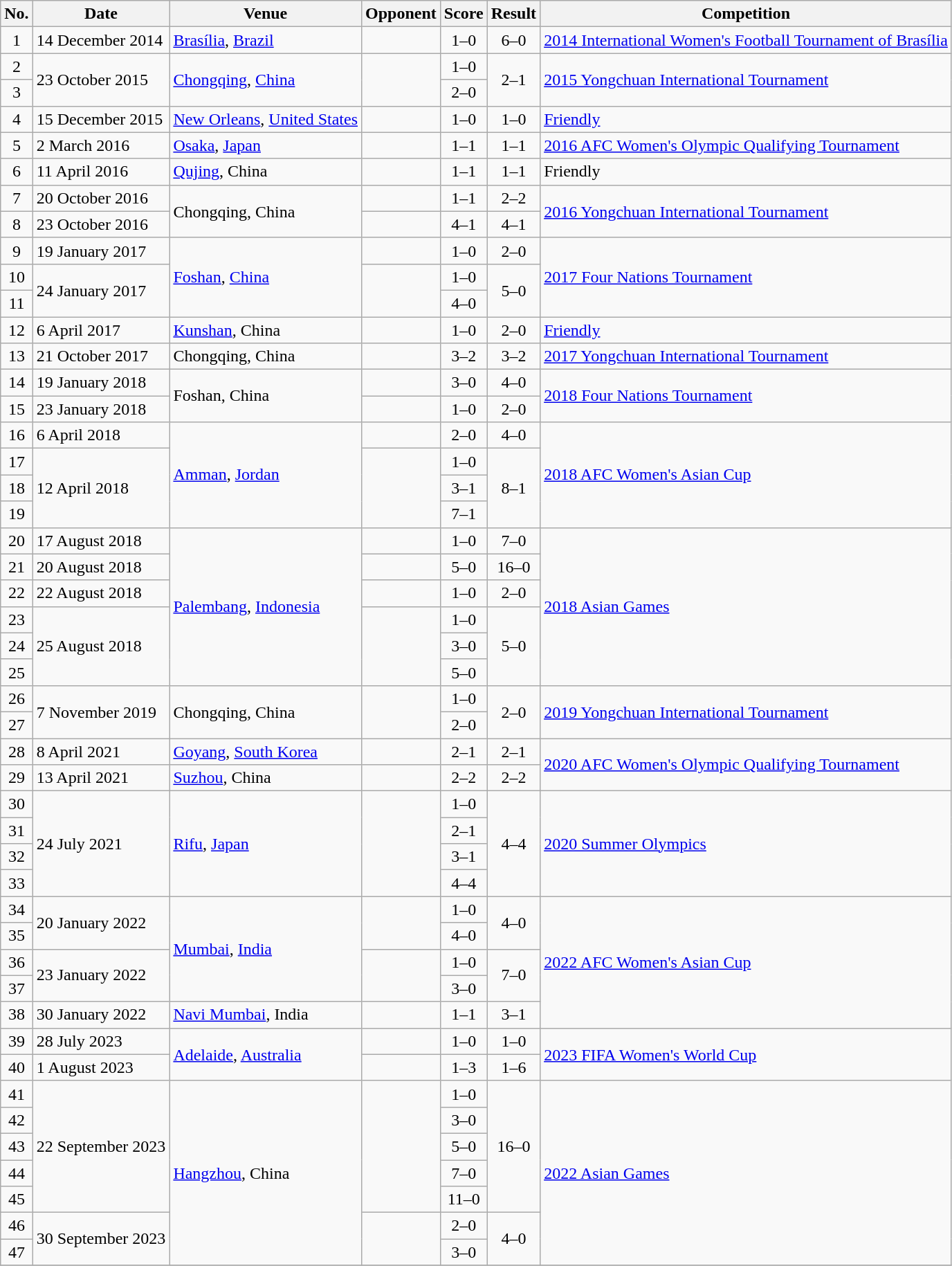<table class="wikitable">
<tr>
<th scope="col">No.</th>
<th scope="col">Date</th>
<th scope="col">Venue</th>
<th scope="col">Opponent</th>
<th scope="col">Score</th>
<th scope="col">Result</th>
<th scope="col">Competition</th>
</tr>
<tr>
<td align="center">1</td>
<td>14 December 2014</td>
<td><a href='#'>Brasília</a>, <a href='#'>Brazil</a></td>
<td></td>
<td align="center">1–0</td>
<td align="center">6–0</td>
<td><a href='#'>2014 International Women's Football Tournament of Brasília</a></td>
</tr>
<tr>
<td align="center">2</td>
<td rowspan="2">23 October 2015</td>
<td rowspan="2"><a href='#'>Chongqing</a>, <a href='#'>China</a></td>
<td rowspan="2"></td>
<td align="center">1–0</td>
<td rowspan="2" align="center">2–1</td>
<td rowspan="2"><a href='#'>2015 Yongchuan International Tournament</a></td>
</tr>
<tr>
<td align="center">3</td>
<td align="center">2–0</td>
</tr>
<tr>
<td align="center">4</td>
<td>15 December 2015</td>
<td><a href='#'>New Orleans</a>, <a href='#'>United States</a></td>
<td></td>
<td align="center">1–0</td>
<td align="center">1–0</td>
<td><a href='#'>Friendly</a></td>
</tr>
<tr>
<td align="center">5</td>
<td>2 March 2016</td>
<td><a href='#'>Osaka</a>, <a href='#'>Japan</a></td>
<td></td>
<td align="center">1–1</td>
<td align="center">1–1</td>
<td><a href='#'>2016 AFC Women's Olympic Qualifying Tournament</a></td>
</tr>
<tr>
<td align="center">6</td>
<td>11 April 2016</td>
<td><a href='#'>Qujing</a>, China</td>
<td></td>
<td align="center">1–1</td>
<td align="center">1–1</td>
<td>Friendly</td>
</tr>
<tr>
<td align="center">7</td>
<td>20 October 2016</td>
<td rowspan="2">Chongqing, China</td>
<td></td>
<td align="center">1–1</td>
<td align="center">2–2</td>
<td rowspan="2"><a href='#'>2016 Yongchuan International Tournament</a></td>
</tr>
<tr>
<td align="center">8</td>
<td>23 October 2016</td>
<td></td>
<td align="center">4–1</td>
<td align="center">4–1</td>
</tr>
<tr>
<td align="center">9</td>
<td>19 January 2017</td>
<td rowspan="3"><a href='#'>Foshan</a>, <a href='#'>China</a></td>
<td></td>
<td align="center">1–0</td>
<td align="center">2–0</td>
<td rowspan="3"><a href='#'>2017 Four Nations Tournament</a></td>
</tr>
<tr>
<td align="center">10</td>
<td rowspan="2">24 January 2017</td>
<td rowspan="2"></td>
<td align="center">1–0</td>
<td rowspan="2" align="center">5–0</td>
</tr>
<tr>
<td align="center">11</td>
<td align="center">4–0</td>
</tr>
<tr>
<td align="center">12</td>
<td>6 April 2017</td>
<td><a href='#'>Kunshan</a>, China</td>
<td></td>
<td align="center">1–0</td>
<td align="center">2–0</td>
<td><a href='#'>Friendly</a></td>
</tr>
<tr>
<td align="center">13</td>
<td>21 October 2017</td>
<td>Chongqing, China</td>
<td></td>
<td align="center">3–2</td>
<td align="center">3–2</td>
<td><a href='#'>2017 Yongchuan International Tournament</a></td>
</tr>
<tr>
<td align="center">14</td>
<td>19 January 2018</td>
<td rowspan="2">Foshan, China</td>
<td></td>
<td align="center">3–0</td>
<td align="center">4–0</td>
<td rowspan="2"><a href='#'>2018 Four Nations Tournament</a></td>
</tr>
<tr>
<td align="center">15</td>
<td>23 January 2018</td>
<td></td>
<td align="center">1–0</td>
<td align="center">2–0</td>
</tr>
<tr>
<td align="center">16</td>
<td>6 April 2018</td>
<td rowspan="4"><a href='#'>Amman</a>, <a href='#'>Jordan</a></td>
<td></td>
<td align="center">2–0</td>
<td align="center">4–0</td>
<td rowspan="4"><a href='#'>2018 AFC Women's Asian Cup</a></td>
</tr>
<tr>
<td align="center">17</td>
<td rowspan="3">12 April 2018</td>
<td rowspan="3"></td>
<td align="center">1–0</td>
<td rowspan="3" align="center">8–1</td>
</tr>
<tr>
<td align="center">18</td>
<td align="center">3–1</td>
</tr>
<tr>
<td align="center">19</td>
<td align="center">7–1</td>
</tr>
<tr>
<td align="center">20</td>
<td>17 August 2018</td>
<td rowspan="6"><a href='#'>Palembang</a>, <a href='#'>Indonesia</a></td>
<td></td>
<td align="center">1–0</td>
<td align="center">7–0</td>
<td rowspan="6"><a href='#'>2018 Asian Games</a></td>
</tr>
<tr>
<td align="center">21</td>
<td>20 August 2018</td>
<td></td>
<td align="center">5–0</td>
<td align="center">16–0</td>
</tr>
<tr>
<td align="center">22</td>
<td>22 August 2018</td>
<td></td>
<td align="center">1–0</td>
<td align="center">2–0</td>
</tr>
<tr>
<td align="center">23</td>
<td rowspan="3">25 August 2018</td>
<td rowspan="3"></td>
<td align="center">1–0</td>
<td rowspan="3" align="center">5–0</td>
</tr>
<tr>
<td align="center">24</td>
<td align="center">3–0</td>
</tr>
<tr>
<td align="center">25</td>
<td align="center">5–0</td>
</tr>
<tr>
<td align="center">26</td>
<td rowspan="2">7 November 2019</td>
<td rowspan="2">Chongqing, China</td>
<td rowspan="2"></td>
<td align="center">1–0</td>
<td rowspan="2" align="center">2–0</td>
<td rowspan="2"><a href='#'>2019 Yongchuan International Tournament</a></td>
</tr>
<tr>
<td align="center">27</td>
<td align="center">2–0</td>
</tr>
<tr>
<td align="center">28</td>
<td>8 April 2021</td>
<td><a href='#'>Goyang</a>, <a href='#'>South Korea</a></td>
<td></td>
<td align="center">2–1</td>
<td align="center">2–1</td>
<td rowspan="2"><a href='#'>2020 AFC Women's Olympic Qualifying Tournament</a></td>
</tr>
<tr>
<td align="center">29</td>
<td>13 April 2021</td>
<td><a href='#'>Suzhou</a>, China</td>
<td></td>
<td align="center">2–2</td>
<td align="center">2–2</td>
</tr>
<tr>
<td align="center">30</td>
<td rowspan="4">24 July 2021</td>
<td rowspan="4"><a href='#'>Rifu</a>, <a href='#'>Japan</a></td>
<td rowspan="4"></td>
<td align="center">1–0</td>
<td rowspan="4" align="center">4–4</td>
<td rowspan="4"><a href='#'>2020 Summer Olympics</a></td>
</tr>
<tr>
<td align="center">31</td>
<td align="center">2–1</td>
</tr>
<tr>
<td align="center">32</td>
<td align="center">3–1</td>
</tr>
<tr>
<td align="center">33</td>
<td align="center">4–4</td>
</tr>
<tr>
<td align="center">34</td>
<td rowspan="2">20 January 2022</td>
<td rowspan="4"><a href='#'>Mumbai</a>, <a href='#'>India</a></td>
<td rowspan="2"></td>
<td align="center">1–0</td>
<td rowspan="2"align="center">4–0</td>
<td rowspan="5"><a href='#'>2022 AFC Women's Asian Cup</a></td>
</tr>
<tr>
<td align="center">35</td>
<td align="center">4–0</td>
</tr>
<tr>
<td align="center">36</td>
<td rowspan="2">23 January 2022</td>
<td rowspan="2"></td>
<td align="center">1–0</td>
<td rowspan="2"align="center">7–0</td>
</tr>
<tr>
<td align="center">37</td>
<td align="center">3–0</td>
</tr>
<tr>
<td align="center">38</td>
<td>30 January 2022</td>
<td><a href='#'>Navi Mumbai</a>, India</td>
<td></td>
<td align="center">1–1</td>
<td align="center">3–1</td>
</tr>
<tr>
<td align="center">39</td>
<td>28 July 2023</td>
<td rowspan="2"><a href='#'>Adelaide</a>, <a href='#'>Australia</a></td>
<td></td>
<td align="center">1–0</td>
<td align="center">1–0</td>
<td rowspan="2"><a href='#'>2023 FIFA Women's World Cup</a></td>
</tr>
<tr>
<td align="center">40</td>
<td>1 August 2023</td>
<td></td>
<td align="center">1–3</td>
<td align="center">1–6</td>
</tr>
<tr>
<td align="center">41</td>
<td rowspan="5">22 September 2023</td>
<td rowspan="7"><a href='#'>Hangzhou</a>, China</td>
<td rowspan="5"></td>
<td align="center">1–0</td>
<td rowspan="5" align="center">16–0</td>
<td rowspan="7"><a href='#'>2022 Asian Games</a></td>
</tr>
<tr>
<td align="center">42</td>
<td align="center">3–0</td>
</tr>
<tr>
<td align="center">43</td>
<td align="center">5–0</td>
</tr>
<tr>
<td align="center">44</td>
<td align="center">7–0</td>
</tr>
<tr>
<td align="center">45</td>
<td align="center">11–0</td>
</tr>
<tr>
<td align="center">46</td>
<td rowspan="2">30 September 2023</td>
<td rowspan="2"></td>
<td align="center">2–0</td>
<td rowspan="2" align="center">4–0</td>
</tr>
<tr>
<td align="center">47</td>
<td align="center">3–0</td>
</tr>
<tr>
</tr>
</table>
